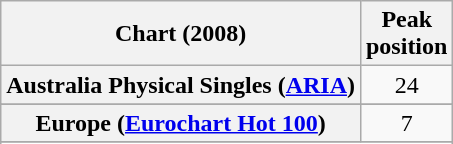<table class="wikitable sortable plainrowheaders" style="text-align:center">
<tr>
<th scope="col">Chart (2008)</th>
<th scope="col">Peak<br>position</th>
</tr>
<tr>
<th scope="row">Australia Physical Singles (<a href='#'>ARIA</a>)</th>
<td>24</td>
</tr>
<tr>
</tr>
<tr>
</tr>
<tr>
</tr>
<tr>
</tr>
<tr>
</tr>
<tr>
<th scope="row">Europe (<a href='#'>Eurochart Hot 100</a>)</th>
<td>7</td>
</tr>
<tr>
</tr>
<tr>
</tr>
<tr>
</tr>
<tr>
</tr>
<tr>
</tr>
<tr>
</tr>
<tr>
</tr>
<tr>
</tr>
<tr>
</tr>
<tr>
</tr>
<tr>
</tr>
<tr>
</tr>
</table>
